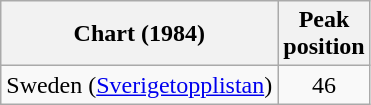<table class="wikitable">
<tr>
<th>Chart (1984)</th>
<th>Peak<br>position</th>
</tr>
<tr>
<td>Sweden (<a href='#'>Sverigetopplistan</a>)</td>
<td align="center">46</td>
</tr>
</table>
